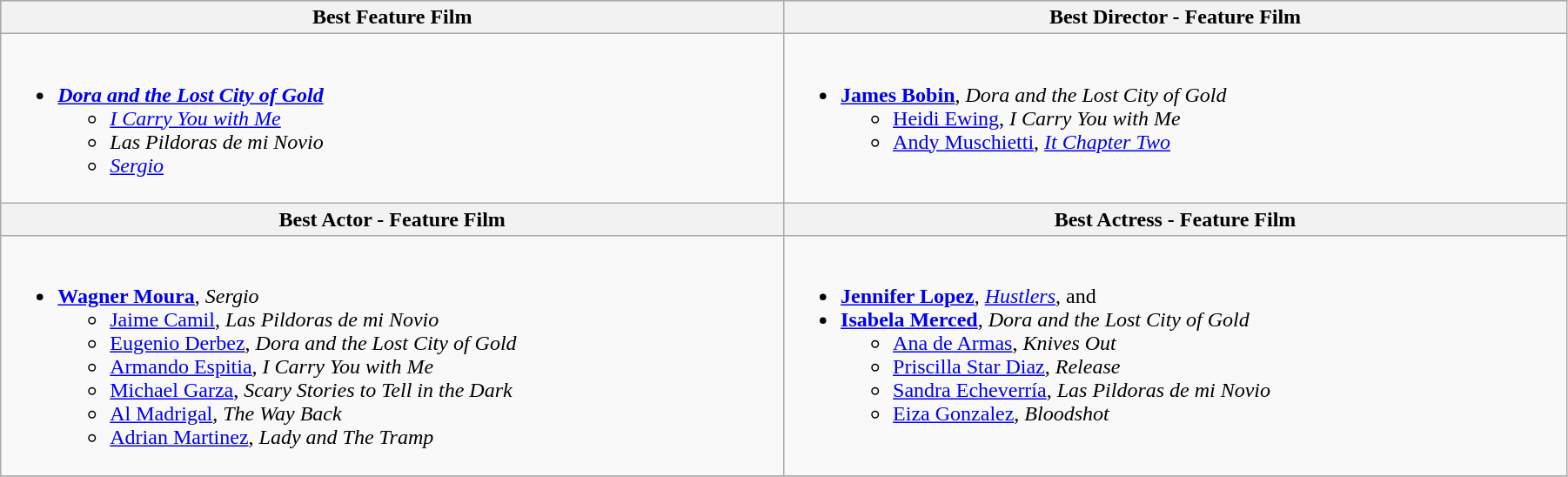<table class="wikitable" style="width:95%">
<tr bgcolor="#bebebe">
<th width="50%">Best Feature Film</th>
<th width="50%">Best Director - Feature Film</th>
</tr>
<tr>
<td valign="top"><br><ul><li><strong><em><a href='#'>Dora and the Lost City of Gold</a></em></strong><ul><li><em><a href='#'>I Carry You with Me</a></em></li><li><em>Las Pildoras de mi Novio</em></li><li><em><a href='#'>Sergio</a></em></li></ul></li></ul></td>
<td valign="top"><br><ul><li><strong><a href='#'>James Bobin</a></strong>, <em>Dora and the Lost City of Gold</em><ul><li><a href='#'>Heidi Ewing</a>, <em>I Carry You with Me</em></li><li><a href='#'>Andy Muschietti</a>, <em><a href='#'>It Chapter Two</a></em></li></ul></li></ul></td>
</tr>
<tr>
<th width="50%">Best Actor - Feature Film</th>
<th width="50%">Best Actress - Feature Film</th>
</tr>
<tr>
<td valign="top"><br><ul><li><strong><a href='#'>Wagner Moura</a></strong>, <em>Sergio</em><ul><li><a href='#'>Jaime Camil</a>, <em>Las Pildoras de mi Novio</em></li><li><a href='#'>Eugenio Derbez</a>, <em>Dora and the Lost City of Gold</em></li><li><a href='#'>Armando Espitia</a>, <em>I Carry You with Me</em></li><li><a href='#'>Michael Garza</a>, <em>Scary Stories to Tell in the Dark</em></li><li><a href='#'>Al Madrigal</a>, <em>The Way Back</em></li><li><a href='#'>Adrian Martinez</a>, <em>Lady and The Tramp</em></li></ul></li></ul></td>
<td valign="top"><br><ul><li><strong><a href='#'>Jennifer Lopez</a></strong>, <a href='#'><em>Hustlers</em></a>, and</li><li><strong><a href='#'>Isabela Merced</a></strong>, <em>Dora and the Lost City of Gold</em><ul><li><a href='#'>Ana de Armas</a>, <em>Knives Out</em></li><li><a href='#'>Priscilla Star Diaz</a>, <em>Release</em></li><li><a href='#'>Sandra Echeverría</a>, <em>Las Pildoras de mi Novio</em></li><li><a href='#'>Eiza Gonzalez</a>, <em>Bloodshot</em></li></ul></li></ul></td>
</tr>
<tr>
</tr>
</table>
